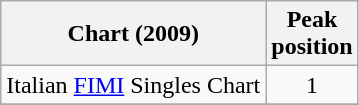<table class="wikitable">
<tr>
<th>Chart (2009)</th>
<th>Peak<br> position</th>
</tr>
<tr>
<td>Italian <a href='#'>FIMI</a> Singles Chart</td>
<td align="center">1</td>
</tr>
<tr>
</tr>
</table>
